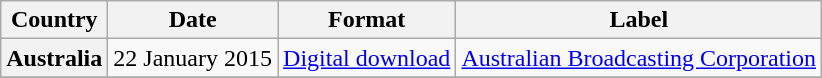<table class="wikitable plainrowheaders">
<tr>
<th scope="col">Country</th>
<th scope="col">Date</th>
<th scope="col">Format</th>
<th scope="col">Label</th>
</tr>
<tr>
<th scope="row">Australia</th>
<td>22 January 2015</td>
<td><a href='#'>Digital download</a></td>
<td><a href='#'>Australian Broadcasting Corporation</a></td>
</tr>
<tr>
</tr>
</table>
